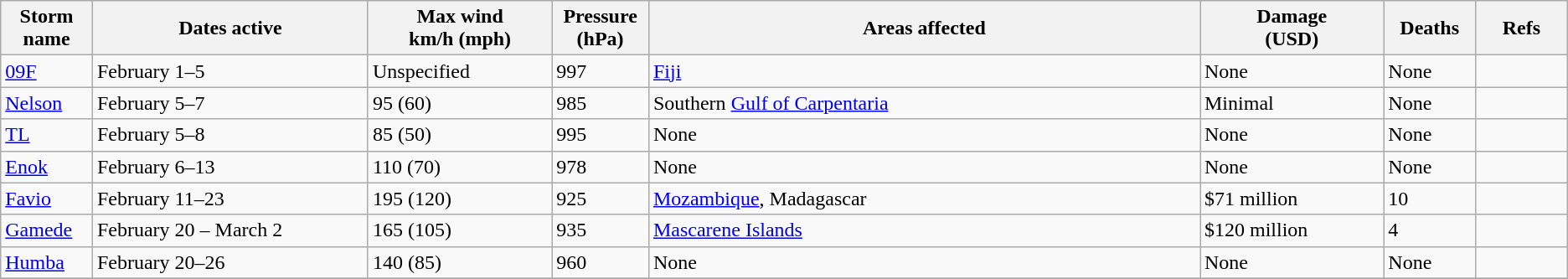<table class="wikitable sortable">
<tr>
<th width="5%">Storm name</th>
<th width="15%">Dates active</th>
<th width="10%">Max wind<br>km/h (mph)</th>
<th width="5%">Pressure<br>(hPa)</th>
<th width="30%">Areas affected</th>
<th width="10%">Damage<br>(USD)</th>
<th width="5%">Deaths</th>
<th width="5%">Refs</th>
</tr>
<tr>
<td><a href='#'>09F</a></td>
<td>February 1–5</td>
<td>Unspecified</td>
<td>997</td>
<td><a href='#'>Fiji</a></td>
<td>None</td>
<td>None</td>
<td></td>
</tr>
<tr>
<td><a href='#'>Nelson</a></td>
<td>February 5–7</td>
<td>95 (60)</td>
<td>985</td>
<td>Southern <a href='#'>Gulf of Carpentaria</a></td>
<td>Minimal</td>
<td>None</td>
<td></td>
</tr>
<tr>
<td><a href='#'>TL</a></td>
<td>February 5–8</td>
<td>85 (50)</td>
<td>995</td>
<td>None</td>
<td>None</td>
<td>None</td>
<td></td>
</tr>
<tr>
<td><a href='#'>Enok</a></td>
<td>February 6–13</td>
<td>110 (70)</td>
<td>978</td>
<td>None</td>
<td>None</td>
<td>None</td>
<td></td>
</tr>
<tr>
<td><a href='#'>Favio</a></td>
<td>February 11–23</td>
<td>195 (120)</td>
<td>925</td>
<td><a href='#'>Mozambique</a>, Madagascar</td>
<td>$71 million</td>
<td>10</td>
<td></td>
</tr>
<tr>
<td><a href='#'>Gamede</a></td>
<td>February 20 – March 2</td>
<td>165 (105)</td>
<td>935</td>
<td><a href='#'>Mascarene Islands</a></td>
<td>$120 million</td>
<td>4</td>
<td></td>
</tr>
<tr>
<td><a href='#'>Humba</a></td>
<td>February 20–26</td>
<td>140 (85)</td>
<td>960</td>
<td>None</td>
<td>None</td>
<td>None</td>
<td></td>
</tr>
<tr>
</tr>
</table>
